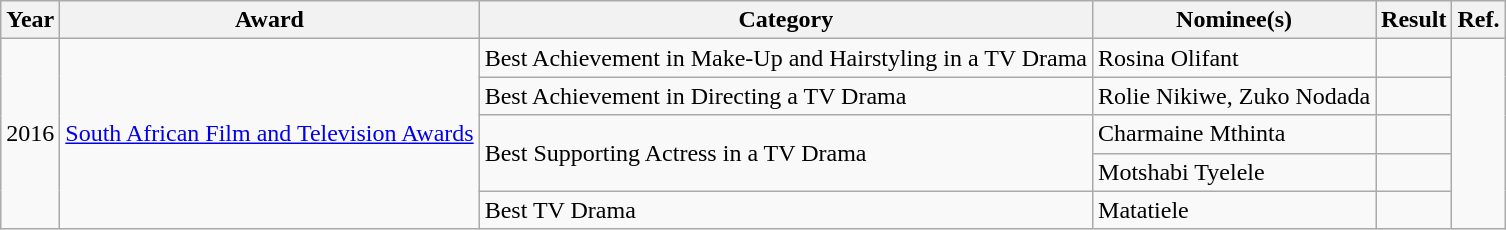<table class="wikitable sortable plainrowheaders" style="font-size\">
<tr>
<th>Year</th>
<th>Award</th>
<th>Category</th>
<th>Nominee(s)</th>
<th>Result</th>
<th>Ref.</th>
</tr>
<tr>
<td rowspan="5">2016</td>
<td rowspan="5"><a href='#'>South African Film and Television Awards</a></td>
<td>Best Achievement in Make-Up and Hairstyling in  a TV Drama</td>
<td>Rosina Olifant</td>
<td></td>
<td rowspan="5"></td>
</tr>
<tr>
<td>Best Achievement in Directing a TV Drama</td>
<td>Rolie Nikiwe, Zuko Nodada</td>
<td></td>
</tr>
<tr>
<td rowspan="2">Best Supporting Actress in a TV Drama</td>
<td>Charmaine Mthinta</td>
<td></td>
</tr>
<tr>
<td>Motshabi Tyelele</td>
<td></td>
</tr>
<tr>
<td>Best TV Drama</td>
<td>Matatiele</td>
<td></td>
</tr>
</table>
